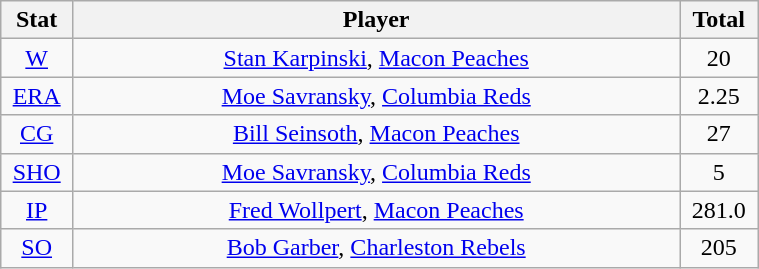<table class="wikitable" width="40%" style="text-align:center;">
<tr>
<th width="5%">Stat</th>
<th width="60%">Player</th>
<th width="5%">Total</th>
</tr>
<tr>
<td><a href='#'>W</a></td>
<td><a href='#'>Stan Karpinski</a>, <a href='#'>Macon Peaches</a></td>
<td>20</td>
</tr>
<tr>
<td><a href='#'>ERA</a></td>
<td><a href='#'>Moe Savransky</a>, <a href='#'>Columbia Reds</a></td>
<td>2.25</td>
</tr>
<tr>
<td><a href='#'>CG</a></td>
<td><a href='#'>Bill Seinsoth</a>, <a href='#'>Macon Peaches</a></td>
<td>27</td>
</tr>
<tr>
<td><a href='#'>SHO</a></td>
<td><a href='#'>Moe Savransky</a>, <a href='#'>Columbia Reds</a></td>
<td>5</td>
</tr>
<tr>
<td><a href='#'>IP</a></td>
<td><a href='#'>Fred Wollpert</a>, <a href='#'>Macon Peaches</a></td>
<td>281.0</td>
</tr>
<tr>
<td><a href='#'>SO</a></td>
<td><a href='#'>Bob Garber</a>, <a href='#'>Charleston Rebels</a></td>
<td>205</td>
</tr>
</table>
